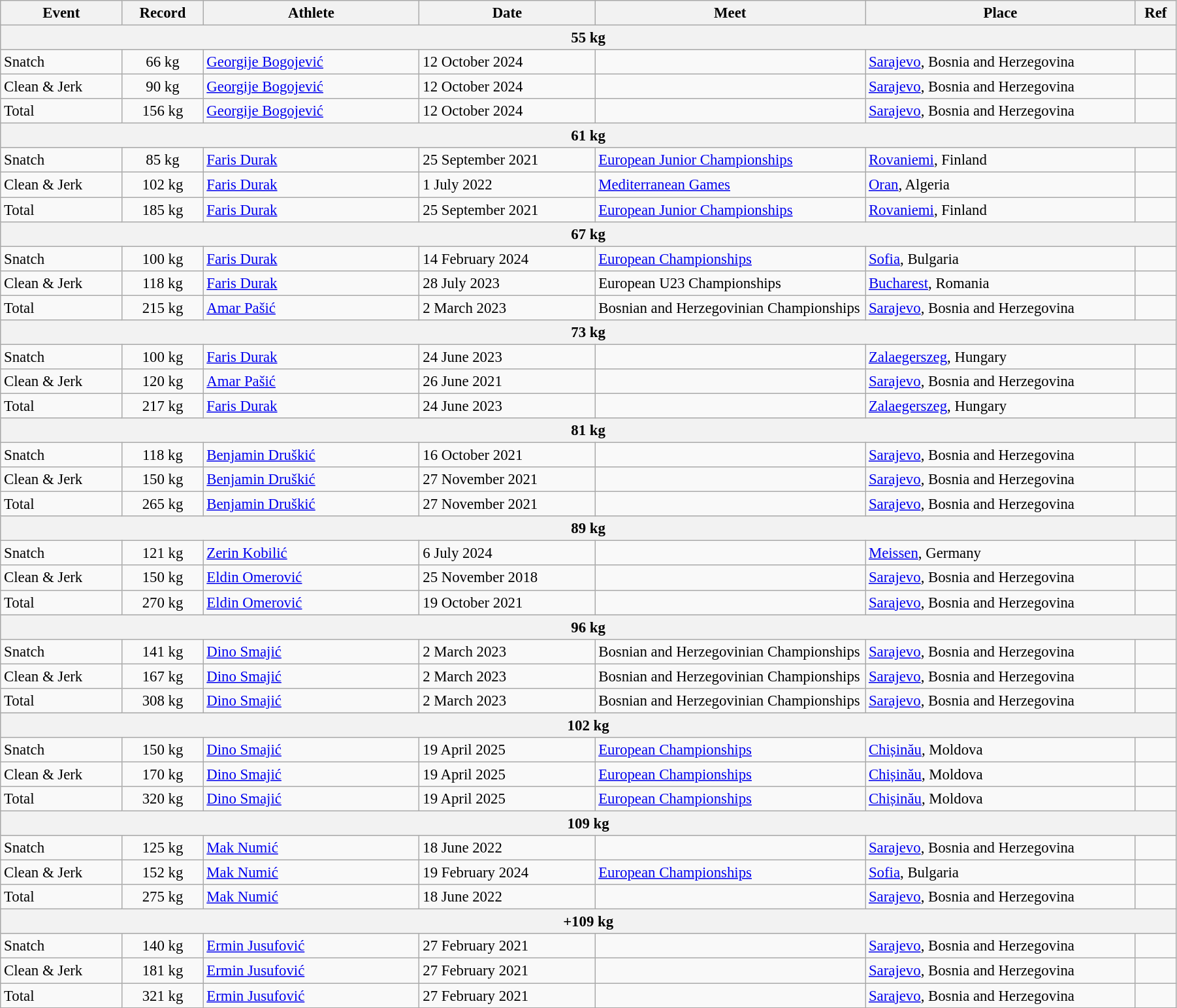<table class="wikitable" style="font-size:95%; width: 95%;">
<tr>
<th width=9%>Event</th>
<th width=6%>Record</th>
<th width=16%>Athlete</th>
<th width=13%>Date</th>
<th width=20%>Meet</th>
<th width=20%>Place</th>
<th width=3%>Ref</th>
</tr>
<tr bgcolor="#DDDDDD">
<th colspan="7">55 kg</th>
</tr>
<tr>
<td>Snatch</td>
<td align="center">66 kg</td>
<td><a href='#'>Georgije Bogojević</a></td>
<td>12 October 2024</td>
<td></td>
<td><a href='#'>Sarajevo</a>, Bosnia and Herzegovina</td>
<td></td>
</tr>
<tr>
<td>Clean & Jerk</td>
<td align="center">90 kg</td>
<td><a href='#'>Georgije Bogojević</a></td>
<td>12 October 2024</td>
<td></td>
<td><a href='#'>Sarajevo</a>, Bosnia and Herzegovina</td>
<td></td>
</tr>
<tr>
<td>Total</td>
<td align="center">156 kg</td>
<td><a href='#'>Georgije Bogojević</a></td>
<td>12 October 2024</td>
<td></td>
<td><a href='#'>Sarajevo</a>, Bosnia and Herzegovina</td>
<td></td>
</tr>
<tr bgcolor="#DDDDDD">
<th colspan="7">61 kg</th>
</tr>
<tr>
<td>Snatch</td>
<td align="center">85 kg</td>
<td><a href='#'>Faris Durak</a></td>
<td>25 September 2021</td>
<td><a href='#'>European Junior Championships</a></td>
<td><a href='#'>Rovaniemi</a>, Finland</td>
<td></td>
</tr>
<tr>
<td>Clean & Jerk</td>
<td align="center">102 kg</td>
<td><a href='#'>Faris Durak</a></td>
<td>1 July 2022</td>
<td><a href='#'>Mediterranean Games</a></td>
<td><a href='#'>Oran</a>, Algeria</td>
<td></td>
</tr>
<tr>
<td>Total</td>
<td align="center">185 kg</td>
<td><a href='#'>Faris Durak</a></td>
<td>25 September 2021</td>
<td><a href='#'>European Junior Championships</a></td>
<td><a href='#'>Rovaniemi</a>, Finland</td>
<td></td>
</tr>
<tr bgcolor="#DDDDDD">
<th colspan="7">67 kg</th>
</tr>
<tr>
<td>Snatch</td>
<td align="center">100 kg</td>
<td><a href='#'>Faris Durak</a></td>
<td>14 February 2024</td>
<td><a href='#'>European Championships</a></td>
<td><a href='#'>Sofia</a>, Bulgaria</td>
<td></td>
</tr>
<tr>
<td>Clean & Jerk</td>
<td align="center">118 kg</td>
<td><a href='#'>Faris Durak</a></td>
<td>28 July 2023</td>
<td>European U23 Championships</td>
<td><a href='#'>Bucharest</a>, Romania</td>
<td></td>
</tr>
<tr>
<td>Total</td>
<td align="center">215 kg</td>
<td><a href='#'>Amar Pašić</a></td>
<td>2 March 2023</td>
<td>Bosnian and Herzegovinian Championships</td>
<td><a href='#'>Sarajevo</a>, Bosnia and Herzegovina</td>
<td></td>
</tr>
<tr bgcolor="#DDDDDD">
<th colspan="7">73 kg</th>
</tr>
<tr>
<td>Snatch</td>
<td align="center">100 kg</td>
<td><a href='#'>Faris Durak</a></td>
<td>24 June 2023</td>
<td></td>
<td><a href='#'>Zalaegerszeg</a>, Hungary</td>
<td></td>
</tr>
<tr>
<td>Clean & Jerk</td>
<td align="center">120 kg</td>
<td><a href='#'>Amar Pašić</a></td>
<td>26 June 2021</td>
<td></td>
<td><a href='#'>Sarajevo</a>, Bosnia and Herzegovina</td>
<td></td>
</tr>
<tr>
<td>Total</td>
<td align="center">217 kg</td>
<td><a href='#'>Faris Durak</a></td>
<td>24 June 2023</td>
<td></td>
<td><a href='#'>Zalaegerszeg</a>, Hungary</td>
<td></td>
</tr>
<tr bgcolor="#DDDDDD">
<th colspan="7">81 kg</th>
</tr>
<tr>
<td>Snatch</td>
<td align="center">118 kg</td>
<td><a href='#'>Benjamin Druškić</a></td>
<td>16 October 2021</td>
<td></td>
<td><a href='#'>Sarajevo</a>, Bosnia and Herzegovina</td>
<td></td>
</tr>
<tr>
<td>Clean & Jerk</td>
<td align="center">150 kg</td>
<td><a href='#'>Benjamin Druškić</a></td>
<td>27 November 2021</td>
<td></td>
<td><a href='#'>Sarajevo</a>, Bosnia and Herzegovina</td>
<td></td>
</tr>
<tr>
<td>Total</td>
<td align="center">265 kg</td>
<td><a href='#'>Benjamin Druškić</a></td>
<td>27 November 2021</td>
<td></td>
<td><a href='#'>Sarajevo</a>, Bosnia and Herzegovina</td>
<td></td>
</tr>
<tr bgcolor="#DDDDDD">
<th colspan="7">89 kg</th>
</tr>
<tr>
<td>Snatch</td>
<td align="center">121 kg</td>
<td><a href='#'>Zerin Kobilić</a></td>
<td>6 July 2024</td>
<td></td>
<td><a href='#'>Meissen</a>, Germany</td>
<td></td>
</tr>
<tr>
<td>Clean & Jerk</td>
<td align="center">150 kg</td>
<td><a href='#'>Eldin Omerović</a></td>
<td>25 November 2018</td>
<td></td>
<td><a href='#'>Sarajevo</a>, Bosnia and Herzegovina</td>
<td></td>
</tr>
<tr>
<td>Total</td>
<td align="center">270 kg</td>
<td><a href='#'>Eldin Omerović</a></td>
<td>19 October 2021</td>
<td></td>
<td><a href='#'>Sarajevo</a>, Bosnia and Herzegovina</td>
<td></td>
</tr>
<tr bgcolor="#DDDDDD">
<th colspan="7">96 kg</th>
</tr>
<tr>
<td>Snatch</td>
<td align="center">141 kg</td>
<td><a href='#'>Dino Smajić</a></td>
<td>2 March 2023</td>
<td>Bosnian and Herzegovinian Championships</td>
<td><a href='#'>Sarajevo</a>, Bosnia and Herzegovina</td>
<td></td>
</tr>
<tr>
<td>Clean & Jerk</td>
<td align="center">167 kg</td>
<td><a href='#'>Dino Smajić</a></td>
<td>2 March 2023</td>
<td>Bosnian and Herzegovinian Championships</td>
<td><a href='#'>Sarajevo</a>, Bosnia and Herzegovina</td>
<td></td>
</tr>
<tr>
<td>Total</td>
<td align="center">308 kg</td>
<td><a href='#'>Dino Smajić</a></td>
<td>2 March 2023</td>
<td>Bosnian and Herzegovinian Championships</td>
<td><a href='#'>Sarajevo</a>, Bosnia and Herzegovina</td>
<td></td>
</tr>
<tr bgcolor="#DDDDDD">
<th colspan="7">102 kg</th>
</tr>
<tr>
<td>Snatch</td>
<td align="center">150 kg</td>
<td><a href='#'>Dino Smajić</a></td>
<td>19 April 2025</td>
<td><a href='#'>European Championships</a></td>
<td><a href='#'>Chișinău</a>, Moldova</td>
<td></td>
</tr>
<tr>
<td>Clean & Jerk</td>
<td align="center">170 kg</td>
<td><a href='#'>Dino Smajić</a></td>
<td>19 April 2025</td>
<td><a href='#'>European Championships</a></td>
<td><a href='#'>Chișinău</a>, Moldova</td>
<td></td>
</tr>
<tr>
<td>Total</td>
<td align="center">320 kg</td>
<td><a href='#'>Dino Smajić</a></td>
<td>19 April 2025</td>
<td><a href='#'>European Championships</a></td>
<td><a href='#'>Chișinău</a>, Moldova</td>
<td></td>
</tr>
<tr bgcolor="#DDDDDD">
<th colspan="7">109 kg</th>
</tr>
<tr>
<td>Snatch</td>
<td align="center">125 kg</td>
<td><a href='#'>Mak Numić</a></td>
<td>18 June 2022</td>
<td></td>
<td><a href='#'>Sarajevo</a>, Bosnia and Herzegovina</td>
<td></td>
</tr>
<tr>
<td>Clean & Jerk</td>
<td align="center">152 kg</td>
<td><a href='#'>Mak Numić</a></td>
<td>19 February 2024</td>
<td><a href='#'>European Championships</a></td>
<td><a href='#'>Sofia</a>, Bulgaria</td>
<td></td>
</tr>
<tr>
<td>Total</td>
<td align="center">275 kg</td>
<td><a href='#'>Mak Numić</a></td>
<td>18 June 2022</td>
<td></td>
<td><a href='#'>Sarajevo</a>, Bosnia and Herzegovina</td>
<td></td>
</tr>
<tr bgcolor="#DDDDDD">
<th colspan="7">+109 kg</th>
</tr>
<tr>
<td>Snatch</td>
<td align="center">140 kg</td>
<td><a href='#'>Ermin Jusufović</a></td>
<td>27 February 2021</td>
<td></td>
<td><a href='#'>Sarajevo</a>, Bosnia and Herzegovina</td>
<td></td>
</tr>
<tr>
<td>Clean & Jerk</td>
<td align="center">181 kg</td>
<td><a href='#'>Ermin Jusufović</a></td>
<td>27 February 2021</td>
<td></td>
<td><a href='#'>Sarajevo</a>, Bosnia and Herzegovina</td>
<td></td>
</tr>
<tr>
<td>Total</td>
<td align="center">321 kg</td>
<td><a href='#'>Ermin Jusufović</a></td>
<td>27 February 2021</td>
<td></td>
<td><a href='#'>Sarajevo</a>, Bosnia and Herzegovina</td>
<td></td>
</tr>
</table>
